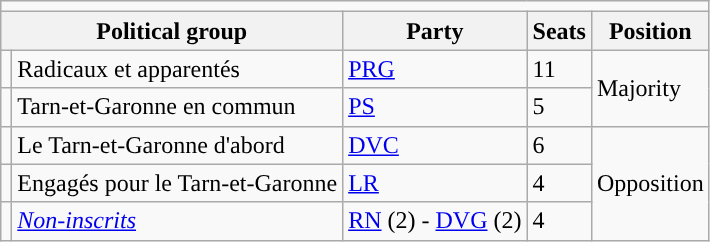<table class="wikitable">
<tr>
<td colspan="5"></td>
</tr>
<tr>
<th colspan="2">Political group</th>
<th>Party</th>
<th>Seats</th>
<th>Position</th>
</tr>
<tr>
<td style="background:"></td>
<td>Radicaux et apparentés</td>
<td><a href='#'>PRG</a></td>
<td>11</td>
<td rowspan="2">Majority</td>
</tr>
<tr>
<td style="background:"></td>
<td>Tarn-et-Garonne en commun</td>
<td><a href='#'>PS</a></td>
<td>5</td>
</tr>
<tr>
<td style="background:"></td>
<td>Le Tarn-et-Garonne d'abord</td>
<td><a href='#'>DVC</a></td>
<td>6</td>
<td rowspan="3">Opposition</td>
</tr>
<tr>
<td style="background:"></td>
<td>Engagés pour le Tarn-et-Garonne</td>
<td><a href='#'>LR</a></td>
<td>4</td>
</tr>
<tr>
<td style="background:"></td>
<td><a href='#'><em>Non-inscrits</em></a></td>
<td><a href='#'>RN</a> (2) - <a href='#'>DVG</a> (2)</td>
<td>4</td>
</tr>
</table>
